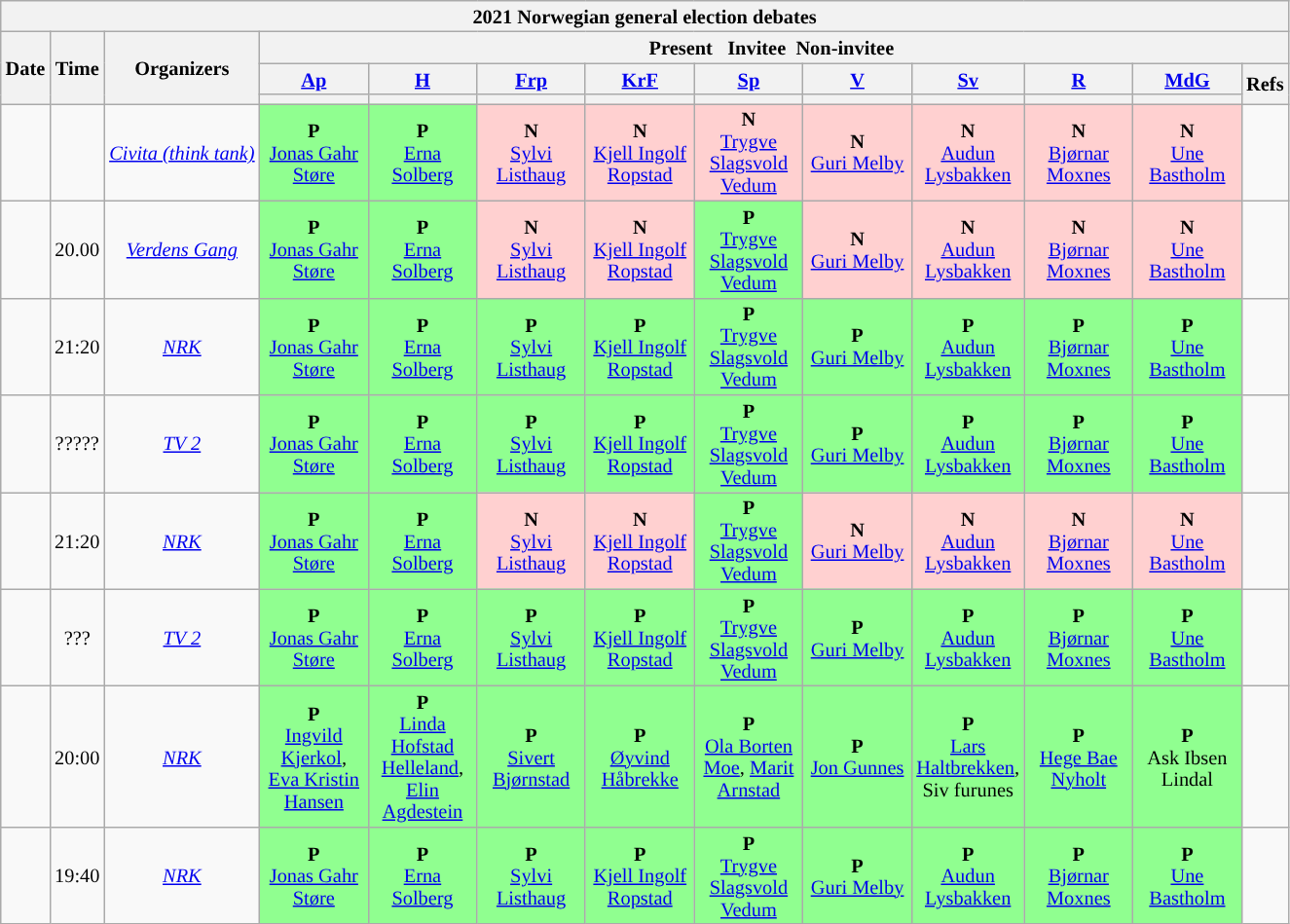<table class="wikitable" style="font-size:85%; line-height:15px; text-align:center;">
<tr>
<th colspan="13">2021 Norwegian general election debates</th>
</tr>
<tr>
<th rowspan="3">Date</th>
<th rowspan="3">Time</th>
<th rowspan="3">Organizers</th>
<th colspan="10"> Present    Invitee  Non-invitee </th>
</tr>
<tr>
<th scope="col" style="width:5em;"><a href='#'>Ap</a></th>
<th scope="col" style="width:5em;"><a href='#'>H</a></th>
<th scope="col" style="width:5em;"><a href='#'>Frp</a></th>
<th scope="col" style="width:5em;"><a href='#'>KrF</a></th>
<th scope="col" style="width:5em;"><a href='#'>Sp</a></th>
<th scope="col" style="width:5em;"><a href='#'>V</a></th>
<th scope="col" style="width:5em;"><a href='#'>Sv</a></th>
<th scope="col" style="width:5em;"><a href='#'>R</a></th>
<th scope="col" style="width:5em;"><a href='#'>MdG</a></th>
<th rowspan="2">Refs</th>
</tr>
<tr>
<th style="background:"></th>
<th style="background:"></th>
<th style="background:"></th>
<th style="background:"></th>
<th style="background:"></th>
<th style="background:"></th>
<th style="background:"></th>
<th style="background:"></th>
<th style="background:"></th>
</tr>
<tr>
<td></td>
<td></td>
<td><em><a href='#'>Civita (think tank)</a></em></td>
<td style="background:#90FF90"><strong>P</strong><br><a href='#'>Jonas Gahr Støre</a></td>
<td style="background:#90FF90"><strong>P</strong><br><a href='#'>Erna Solberg</a></td>
<td style="background:#FFD0D0"><strong>N</strong><br><a href='#'>Sylvi Listhaug</a></td>
<td style="background:#FFD0D0"><strong>N</strong><br><a href='#'>Kjell Ingolf Ropstad</a></td>
<td style="background:#FFD0D0"><strong>N</strong><br><a href='#'>Trygve Slagsvold Vedum</a></td>
<td style="background:#FFD0D0"><strong>N</strong><br><a href='#'>Guri Melby</a></td>
<td style="background:#FFD0D0"><strong>N</strong><br><a href='#'>Audun Lysbakken</a></td>
<td style="background:#FFD0D0"><strong>N</strong><br><a href='#'>Bjørnar Moxnes</a></td>
<td style="background:#FFD0D0"><strong>N</strong><br><a href='#'>Une Bastholm</a></td>
<td></td>
</tr>
<tr>
<td></td>
<td>20.00</td>
<td><em><a href='#'>Verdens Gang</a></em></td>
<td style="background:#90FF90"><strong>P</strong><br><a href='#'>Jonas Gahr Støre</a></td>
<td style="background:#90FF90"><strong>P</strong><br><a href='#'>Erna Solberg</a></td>
<td style="background:#FFD0D0"><strong>N</strong><br><a href='#'>Sylvi Listhaug</a></td>
<td style="background:#FFD0D0"><strong>N</strong><br><a href='#'>Kjell Ingolf Ropstad</a></td>
<td style="background:#90FF90"><strong>P</strong><br><a href='#'>Trygve Slagsvold Vedum</a></td>
<td style="background:#FFD0D0"><strong>N</strong><br><a href='#'>Guri Melby</a></td>
<td style="background:#FFD0D0"><strong>N</strong><br><a href='#'>Audun Lysbakken</a></td>
<td style="background:#FFD0D0"><strong>N</strong><br><a href='#'>Bjørnar Moxnes</a></td>
<td style="background:#FFD0D0"><strong>N</strong><br><a href='#'>Une Bastholm</a></td>
<td></td>
</tr>
<tr>
<td></td>
<td>21:20</td>
<td><em><a href='#'>NRK</a></em></td>
<td style="background:#90FF90"><strong>P</strong><br><a href='#'>Jonas Gahr Støre</a></td>
<td style="background:#90FF90"><strong>P</strong><br><a href='#'>Erna Solberg</a></td>
<td style="background:#90FF90"><strong>P</strong><br><a href='#'>Sylvi Listhaug</a></td>
<td style="background:#90FF90"><strong>P</strong><br><a href='#'>Kjell Ingolf Ropstad</a></td>
<td style="background:#90FF90"><strong>P</strong><br><a href='#'>Trygve Slagsvold Vedum</a></td>
<td style="background:#90FF90"><strong>P</strong><br><a href='#'>Guri Melby</a></td>
<td style="background:#90FF90"><strong>P</strong><br><a href='#'>Audun Lysbakken</a></td>
<td style="background:#90FF90"><strong>P</strong><br><a href='#'>Bjørnar Moxnes</a></td>
<td style="background:#90FF90"><strong>P</strong><br><a href='#'>Une Bastholm</a></td>
<td></td>
</tr>
<tr>
<td></td>
<td>?????</td>
<td><em><a href='#'>TV 2</a></em></td>
<td style="background:#90FF90"><strong>P</strong><br><a href='#'>Jonas Gahr Støre</a></td>
<td style="background:#90FF90"><strong>P</strong><br><a href='#'>Erna Solberg</a></td>
<td style="background:#90FF90"><strong>P</strong><br><a href='#'>Sylvi Listhaug</a></td>
<td style="background:#90FF90"><strong>P</strong><br><a href='#'>Kjell Ingolf Ropstad</a></td>
<td style="background:#90FF90"><strong>P</strong><br><a href='#'>Trygve Slagsvold Vedum</a></td>
<td style="background:#90FF90"><strong>P</strong><br><a href='#'>Guri Melby</a></td>
<td style="background:#90FF90"><strong>P</strong><br><a href='#'>Audun Lysbakken</a></td>
<td style="background:#90FF90"><strong>P</strong><br><a href='#'>Bjørnar Moxnes</a></td>
<td style="background:#90FF90"><strong>P</strong><br><a href='#'>Une Bastholm</a></td>
<td></td>
</tr>
<tr>
<td></td>
<td>21:20</td>
<td><em><a href='#'>NRK</a></em></td>
<td style="background:#90FF90"><strong>P</strong><br><a href='#'>Jonas Gahr Støre</a></td>
<td style="background:#90FF90"><strong>P</strong><br><a href='#'>Erna Solberg</a></td>
<td style="background:#FFD0D0"><strong>N</strong><br><a href='#'>Sylvi Listhaug</a></td>
<td style="background:#FFD0D0"><strong>N</strong><br><a href='#'>Kjell Ingolf Ropstad</a></td>
<td style="background:#90FF90"><strong>P</strong><br><a href='#'>Trygve Slagsvold Vedum</a></td>
<td style="background:#FFD0D0"><strong>N</strong><br><a href='#'>Guri Melby</a></td>
<td style="background:#FFD0D0"><strong>N</strong><br><a href='#'>Audun Lysbakken</a></td>
<td style="background:#FFD0D0"><strong>N</strong><br><a href='#'>Bjørnar Moxnes</a></td>
<td style="background:#FFD0D0"><strong>N</strong><br><a href='#'>Une Bastholm</a></td>
<td></td>
</tr>
<tr>
<td></td>
<td>???</td>
<td><em><a href='#'>TV 2</a></em></td>
<td style="background:#90FF90"><strong>P</strong><br><a href='#'>Jonas Gahr Støre</a></td>
<td style="background:#90FF90"><strong>P</strong><br><a href='#'>Erna Solberg</a></td>
<td style="background:#90FF90"><strong>P</strong><br><a href='#'>Sylvi Listhaug</a></td>
<td style="background:#90FF90"><strong>P</strong><br><a href='#'>Kjell Ingolf Ropstad</a></td>
<td style="background:#90FF90"><strong>P</strong><br><a href='#'>Trygve Slagsvold Vedum</a></td>
<td style="background:#90FF90"><strong>P</strong><br><a href='#'>Guri Melby</a></td>
<td style="background:#90FF90"><strong>P</strong><br><a href='#'>Audun Lysbakken</a></td>
<td style="background:#90FF90"><strong>P</strong><br><a href='#'>Bjørnar Moxnes</a></td>
<td style="background:#90FF90"><strong>P</strong><br><a href='#'>Une Bastholm</a></td>
<td></td>
</tr>
<tr>
<td></td>
<td>20:00</td>
<td><em><a href='#'>NRK</a></em></td>
<td style="background:#90FF90"><strong>P</strong><br><a href='#'>Ingvild Kjerkol</a>, <a href='#'>Eva Kristin Hansen</a></td>
<td style="background:#90FF90"><strong>P</strong><br><a href='#'>Linda Hofstad Helleland</a>, <a href='#'>Elin Agdestein</a></td>
<td style="background:#90FF90"><strong>P</strong><br><a href='#'>Sivert Bjørnstad</a></td>
<td style="background:#90FF90"><strong>P</strong><br><a href='#'>Øyvind Håbrekke</a></td>
<td style="background:#90FF90"><strong>P</strong><br><a href='#'>Ola Borten Moe</a>, <a href='#'>Marit Arnstad</a></td>
<td style="background:#90FF90"><strong>P</strong><br><a href='#'>Jon Gunnes</a></td>
<td style="background:#90FF90"><strong>P</strong><br><a href='#'>Lars Haltbrekken</a>, Siv furunes</td>
<td style="background:#90FF90"><strong>P</strong><br><a href='#'>Hege Bae Nyholt</a></td>
<td style="background:#90FF90"><strong>P</strong><br>Ask Ibsen Lindal</td>
<td></td>
</tr>
<tr>
<td></td>
<td>19:40</td>
<td><em><a href='#'>NRK</a></em></td>
<td style="background:#90FF90"><strong>P</strong><br><a href='#'>Jonas Gahr Støre</a></td>
<td style="background:#90FF90"><strong>P</strong><br><a href='#'>Erna Solberg</a></td>
<td style="background:#90FF90"><strong>P</strong><br><a href='#'>Sylvi Listhaug</a></td>
<td style="background:#90FF90"><strong>P</strong><br><a href='#'>Kjell Ingolf Ropstad</a></td>
<td style="background:#90FF90"><strong>P</strong><br><a href='#'>Trygve Slagsvold Vedum</a></td>
<td style="background:#90FF90"><strong>P</strong><br><a href='#'>Guri Melby</a></td>
<td style="background:#90FF90"><strong>P</strong><br><a href='#'>Audun Lysbakken</a></td>
<td style="background:#90FF90"><strong>P</strong><br><a href='#'>Bjørnar Moxnes</a></td>
<td style="background:#90FF90"><strong>P</strong><br><a href='#'>Une Bastholm</a></td>
<td></td>
</tr>
</table>
